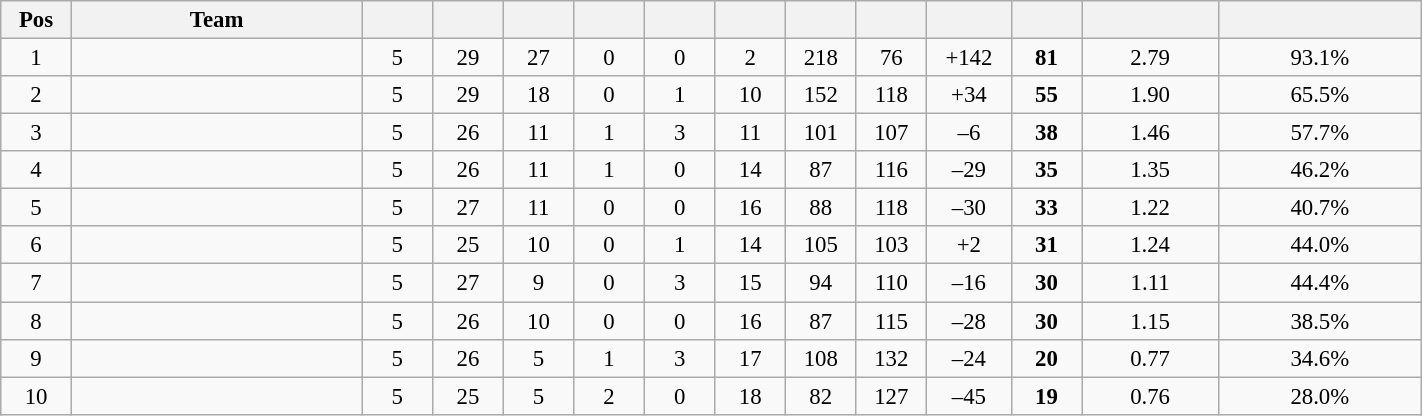<table class="wikitable sortable" width=75% style="text-align:center; font-size: 95%">
<tr>
<th width=25>Pos</th>
<th width=125>Team</th>
<th width=25></th>
<th width="25"></th>
<th width="25"></th>
<th width="25"></th>
<th width="25"></th>
<th width="25"></th>
<th width="25"></th>
<th width="25"></th>
<th width="25"></th>
<th width="25"></th>
<th width=55></th>
<th width=85></th>
</tr>
<tr>
<td>1</td>
<td style="text-align:left;"></td>
<td>5</td>
<td>29</td>
<td>27</td>
<td>0</td>
<td>0</td>
<td>2</td>
<td>218</td>
<td>76</td>
<td>+142</td>
<td><strong>81</strong></td>
<td>2.79</td>
<td>93.1%</td>
</tr>
<tr>
<td>2</td>
<td style="text-align:left;"></td>
<td>5</td>
<td>29</td>
<td>18</td>
<td>0</td>
<td>1</td>
<td>10</td>
<td>152</td>
<td>118</td>
<td>+34</td>
<td><strong>55</strong></td>
<td>1.90</td>
<td>65.5%</td>
</tr>
<tr>
<td>3</td>
<td style="text-align:left;"></td>
<td>5</td>
<td>26</td>
<td>11</td>
<td>1</td>
<td>3</td>
<td>11</td>
<td>101</td>
<td>107</td>
<td>–6</td>
<td><strong>38</strong></td>
<td>1.46</td>
<td>57.7%</td>
</tr>
<tr>
<td>4</td>
<td style="text-align:left;"></td>
<td>5</td>
<td>26</td>
<td>11</td>
<td>1</td>
<td>0</td>
<td>14</td>
<td>87</td>
<td>116</td>
<td>–29</td>
<td><strong>35</strong></td>
<td>1.35</td>
<td>46.2%</td>
</tr>
<tr>
<td>5</td>
<td style="text-align:left;"></td>
<td>5</td>
<td>27</td>
<td>11</td>
<td>0</td>
<td>0</td>
<td>16</td>
<td>88</td>
<td>118</td>
<td>–30</td>
<td><strong>33</strong></td>
<td>1.22</td>
<td>40.7%</td>
</tr>
<tr>
<td>6</td>
<td style="text-align:left;"></td>
<td>5</td>
<td>25</td>
<td>10</td>
<td>0</td>
<td>1</td>
<td>14</td>
<td>105</td>
<td>103</td>
<td>+2</td>
<td><strong>31</strong></td>
<td>1.24</td>
<td>44.0%</td>
</tr>
<tr>
<td>7</td>
<td style="text-align:left;"></td>
<td>5</td>
<td>27</td>
<td>9</td>
<td>0</td>
<td>3</td>
<td>15</td>
<td>94</td>
<td>110</td>
<td>–16</td>
<td><strong>30</strong></td>
<td>1.11</td>
<td>44.4%</td>
</tr>
<tr>
<td>8</td>
<td style="text-align:left;"></td>
<td>5</td>
<td>26</td>
<td>10</td>
<td>0</td>
<td>0</td>
<td>16</td>
<td>87</td>
<td>115</td>
<td>–28</td>
<td><strong>30</strong></td>
<td>1.15</td>
<td>38.5%</td>
</tr>
<tr>
<td>9</td>
<td style="text-align:left;"></td>
<td>5</td>
<td>26</td>
<td>5</td>
<td>1</td>
<td>3</td>
<td>17</td>
<td>108</td>
<td>132</td>
<td>–24</td>
<td><strong>20</strong></td>
<td>0.77</td>
<td>34.6%</td>
</tr>
<tr>
<td>10</td>
<td style="text-align:left;"></td>
<td>5</td>
<td>25</td>
<td>5</td>
<td>2</td>
<td>0</td>
<td>18</td>
<td>82</td>
<td>127</td>
<td>–45</td>
<td><strong>19</strong></td>
<td>0.76</td>
<td>28.0%</td>
</tr>
</table>
